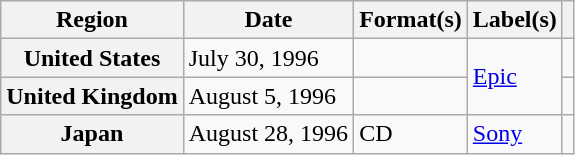<table class="wikitable plainrowheaders">
<tr>
<th scope="col">Region</th>
<th scope="col">Date</th>
<th scope="col">Format(s)</th>
<th scope="col">Label(s)</th>
<th scope="col"></th>
</tr>
<tr>
<th scope="row">United States</th>
<td>July 30, 1996</td>
<td></td>
<td rowspan="2"><a href='#'>Epic</a></td>
<td align="center"></td>
</tr>
<tr>
<th scope="row">United Kingdom</th>
<td>August 5, 1996</td>
<td></td>
<td align="center"></td>
</tr>
<tr>
<th scope="row">Japan</th>
<td>August 28, 1996</td>
<td>CD</td>
<td><a href='#'>Sony</a></td>
<td align="center"></td>
</tr>
</table>
